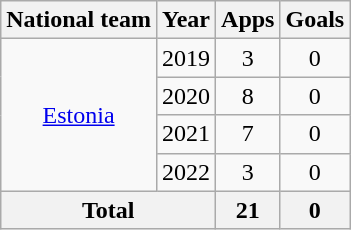<table class=wikitable style=text-align:center>
<tr>
<th>National team</th>
<th>Year</th>
<th>Apps</th>
<th>Goals</th>
</tr>
<tr>
<td rowspan="4"><a href='#'>Estonia</a></td>
<td>2019</td>
<td>3</td>
<td>0</td>
</tr>
<tr>
<td>2020</td>
<td>8</td>
<td>0</td>
</tr>
<tr>
<td>2021</td>
<td>7</td>
<td>0</td>
</tr>
<tr>
<td>2022</td>
<td>3</td>
<td>0</td>
</tr>
<tr>
<th colspan="2">Total</th>
<th>21</th>
<th>0</th>
</tr>
</table>
